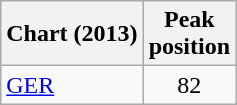<table class="wikitable">
<tr>
<th>Chart (2013)</th>
<th>Peak<br>position</th>
</tr>
<tr>
<td><a href='#'>GER</a></td>
<td align="center">82</td>
</tr>
</table>
